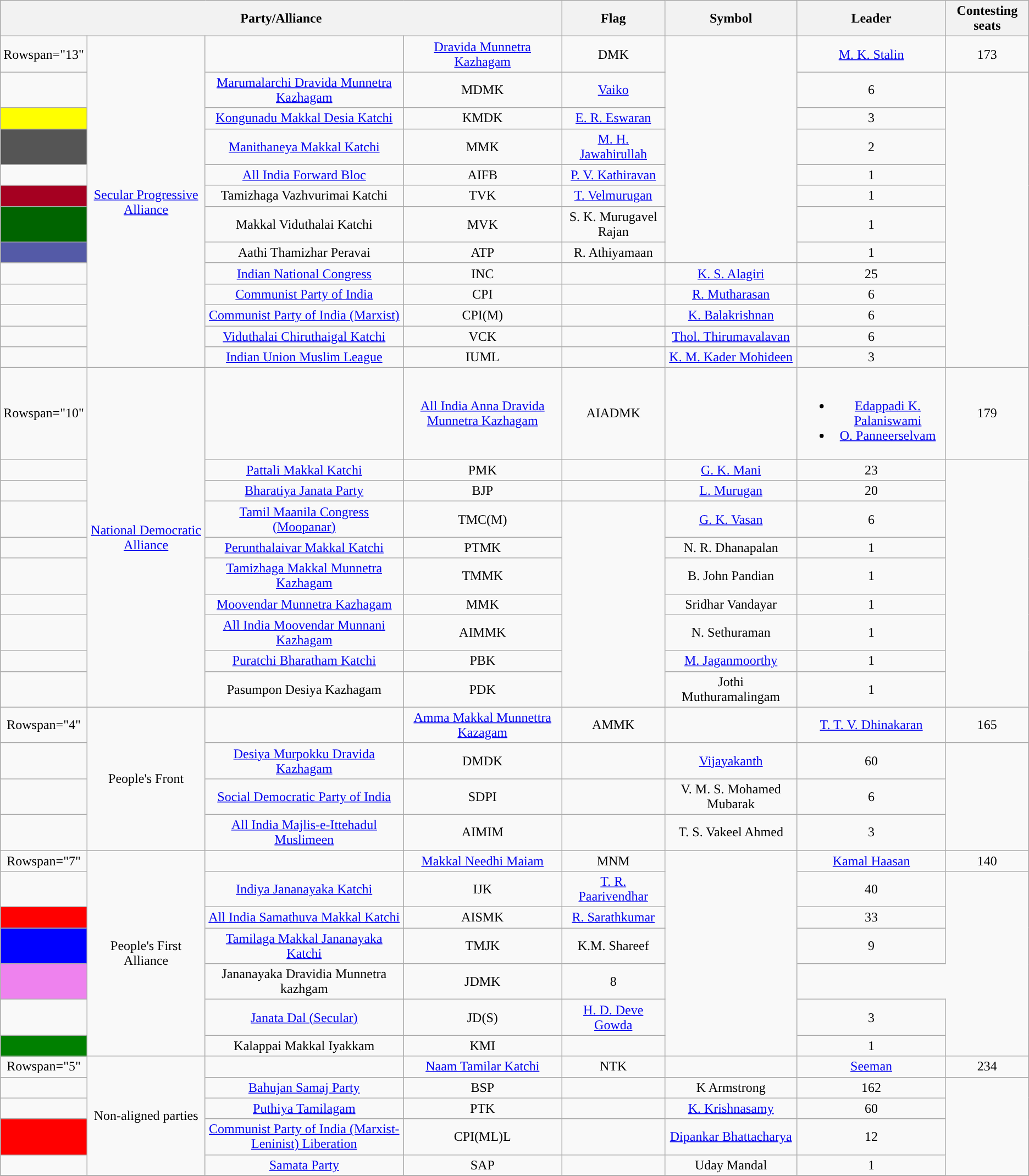<table class="wikitable " style="text-align:center;">
<tr>
<th colspan="4">Party/Alliance</th>
<th>Flag</th>
<th>Symbol</th>
<th>Leader</th>
<th>Contesting seats</th>
</tr>
<tr>
<td>Rowspan="13" </td>
<td Rowspan="13"><a href='#'>Secular Progressive Alliance</a></td>
<td style="background:"></td>
<td><a href='#'>Dravida Munnetra Kazhagam</a></td>
<td>DMK</td>
<td rowspan="8"></td>
<td><a href='#'>M. K. Stalin</a></td>
<td>173</td>
</tr>
<tr>
<td style="background:"></td>
<td><a href='#'>Marumalarchi Dravida Munnetra Kazhagam</a></td>
<td>MDMK</td>
<td><a href='#'>Vaiko</a></td>
<td>6</td>
</tr>
<tr>
<td style="background:yellow"></td>
<td><a href='#'>Kongunadu Makkal Desia Katchi</a></td>
<td>KMDK</td>
<td><a href='#'>E. R. Eswaran</a></td>
<td>3</td>
</tr>
<tr>
<td style="background:#555555"></td>
<td><a href='#'>Manithaneya Makkal Katchi</a></td>
<td>MMK</td>
<td><a href='#'>M. H. Jawahirullah</a></td>
<td>2</td>
</tr>
<tr>
<td style="background:"></td>
<td><a href='#'>All India Forward Bloc</a></td>
<td>AIFB</td>
<td><a href='#'>P. V. Kathiravan</a></td>
<td>1</td>
</tr>
<tr>
<td style="background:#A50021"></td>
<td>Tamizhaga Vazhvurimai Katchi</td>
<td>TVK</td>
<td><a href='#'>T. Velmurugan</a></td>
<td>1</td>
</tr>
<tr>
<td style="background:#006400"></td>
<td>Makkal Viduthalai Katchi</td>
<td>MVK</td>
<td>S. K. Murugavel Rajan</td>
<td>1</td>
</tr>
<tr>
<td style="background:#545AA7"></td>
<td>Aathi Thamizhar Peravai</td>
<td>ATP</td>
<td>R. Athiyamaan</td>
<td>1</td>
</tr>
<tr>
<td style="background:"></td>
<td><a href='#'>Indian National Congress</a></td>
<td>INC</td>
<td></td>
<td><a href='#'>K. S. Alagiri</a></td>
<td>25</td>
</tr>
<tr>
<td style="background:"></td>
<td><a href='#'>Communist Party of India</a></td>
<td>CPI</td>
<td></td>
<td><a href='#'>R. Mutharasan</a></td>
<td>6</td>
</tr>
<tr>
<td style="background:"></td>
<td><a href='#'>Communist Party of India (Marxist)</a></td>
<td>CPI(M)</td>
<td></td>
<td><a href='#'>K. Balakrishnan</a></td>
<td>6</td>
</tr>
<tr>
<td style="background:"></td>
<td><a href='#'>Viduthalai Chiruthaigal Katchi</a></td>
<td>VCK</td>
<td></td>
<td><a href='#'>Thol. Thirumavalavan</a></td>
<td>6</td>
</tr>
<tr>
<td style="background:"></td>
<td><a href='#'>Indian Union Muslim League</a></td>
<td>IUML</td>
<td></td>
<td><a href='#'>K. M. Kader Mohideen</a></td>
<td>3</td>
</tr>
<tr>
<td>Rowspan="10" </td>
<td Rowspan="10"><a href='#'>National Democratic Alliance</a></td>
<td style="background:"></td>
<td><a href='#'>All India Anna Dravida Munnetra Kazhagam</a></td>
<td>AIADMK</td>
<td></td>
<td><br><ul><li><a href='#'>Edappadi K. Palaniswami</a></li><li><a href='#'>O. Panneerselvam</a></li></ul></td>
<td>179</td>
</tr>
<tr>
<td style="background:"></td>
<td><a href='#'>Pattali Makkal Katchi</a></td>
<td>PMK</td>
<td></td>
<td><a href='#'>G. K. Mani</a></td>
<td>23</td>
</tr>
<tr>
<td style="background:"></td>
<td><a href='#'>Bharatiya Janata Party</a></td>
<td>BJP</td>
<td></td>
<td><a href='#'>L. Murugan</a></td>
<td>20</td>
</tr>
<tr>
<td style="background:"></td>
<td><a href='#'>Tamil Maanila Congress (Moopanar)</a></td>
<td>TMC(M)</td>
<td rowspan="7"></td>
<td><a href='#'>G. K. Vasan</a></td>
<td>6</td>
</tr>
<tr>
<td style="background:"></td>
<td><a href='#'>Perunthalaivar Makkal Katchi</a></td>
<td>PTMK</td>
<td>N. R. Dhanapalan</td>
<td>1</td>
</tr>
<tr>
<td style="background:"></td>
<td><a href='#'>Tamizhaga Makkal Munnetra Kazhagam</a></td>
<td>TMMK</td>
<td>B. John Pandian</td>
<td>1</td>
</tr>
<tr>
<td style="background:"></td>
<td><a href='#'>Moovendar Munnetra Kazhagam</a></td>
<td>MMK</td>
<td>Sridhar Vandayar</td>
<td>1</td>
</tr>
<tr>
<td style="background:"></td>
<td><a href='#'>All India Moovendar Munnani Kazhagam</a></td>
<td>AIMMK</td>
<td>N. Sethuraman</td>
<td>1</td>
</tr>
<tr>
<td style="background:"></td>
<td><a href='#'>Puratchi Bharatham Katchi</a></td>
<td>PBK</td>
<td><a href='#'>M. Jaganmoorthy</a></td>
<td>1</td>
</tr>
<tr>
<td style="background:"></td>
<td>Pasumpon Desiya Kazhagam</td>
<td>PDK</td>
<td>Jothi Muthuramalingam</td>
<td>1</td>
</tr>
<tr>
<td>Rowspan="4" </td>
<td Rowspan="4">People's Front</td>
<td style="background:"></td>
<td><a href='#'>Amma Makkal Munnettra Kazagam</a></td>
<td>AMMK</td>
<td></td>
<td><a href='#'>T. T. V. Dhinakaran</a></td>
<td>165</td>
</tr>
<tr>
<td style="background:"></td>
<td><a href='#'>Desiya Murpokku Dravida Kazhagam</a></td>
<td>DMDK</td>
<td></td>
<td><a href='#'>Vijayakanth</a></td>
<td>60</td>
</tr>
<tr>
<td style="background:"></td>
<td><a href='#'>Social Democratic Party of India</a></td>
<td>SDPI</td>
<td></td>
<td>V. M. S. Mohamed Mubarak</td>
<td>6</td>
</tr>
<tr>
<td style="background:"></td>
<td><a href='#'>All India Majlis-e-Ittehadul Muslimeen</a></td>
<td>AIMIM</td>
<td></td>
<td>T. S. Vakeel Ahmed</td>
<td>3</td>
</tr>
<tr>
<td>Rowspan="7" </td>
<td Rowspan="7">People's First Alliance</td>
<td style="background:"></td>
<td><a href='#'>Makkal Needhi Maiam</a></td>
<td>MNM</td>
<td rowspan="7"></td>
<td><a href='#'>Kamal Haasan</a></td>
<td>140</td>
</tr>
<tr>
<td style="background:"></td>
<td><a href='#'>Indiya Jananayaka Katchi</a></td>
<td>IJK</td>
<td><a href='#'>T. R. Paarivendhar</a></td>
<td>40</td>
</tr>
<tr>
<td style="background:red"></td>
<td><a href='#'>All India Samathuva Makkal Katchi</a></td>
<td>AISMK</td>
<td><a href='#'>R. Sarathkumar</a></td>
<td>33</td>
</tr>
<tr>
<td style="background:blue"></td>
<td><a href='#'>Tamilaga Makkal Jananayaka Katchi</a></td>
<td>TMJK</td>
<td>K.M. Shareef</td>
<td>9</td>
</tr>
<tr>
<td style="background:violet"></td>
<td>Jananayaka Dravidia Munnetra kazhgam</td>
<td>JDMK</td>
<td>8</td>
</tr>
<tr>
<td style="background:"></td>
<td><a href='#'>Janata Dal (Secular)</a></td>
<td>JD(S)</td>
<td><a href='#'>H. D. Deve Gowda</a></td>
<td>3</td>
</tr>
<tr>
<td style="background:green"></td>
<td>Kalappai Makkal Iyakkam</td>
<td>KMI</td>
<td></td>
<td>1</td>
</tr>
<tr>
<td>Rowspan="5" </td>
<td Rowspan="5">Non-aligned parties</td>
<td style="background:"></td>
<td><a href='#'>Naam Tamilar Katchi</a></td>
<td>NTK</td>
<td></td>
<td><a href='#'>Seeman</a></td>
<td>234</td>
</tr>
<tr>
<td style="background:"></td>
<td><a href='#'>Bahujan Samaj Party</a></td>
<td>BSP</td>
<td></td>
<td>K Armstrong</td>
<td>162</td>
</tr>
<tr>
<td style="background:"></td>
<td><a href='#'>Puthiya Tamilagam</a></td>
<td>PTK</td>
<td></td>
<td><a href='#'>K. Krishnasamy</a></td>
<td>60</td>
</tr>
<tr>
<td style="background:red"></td>
<td><a href='#'>Communist Party of India (Marxist-Leninist) Liberation</a></td>
<td>CPI(ML)L</td>
<td></td>
<td><a href='#'>Dipankar Bhattacharya</a></td>
<td>12</td>
</tr>
<tr>
<td style="background:style="background:green"></td>
<td><a href='#'>Samata Party</a></td>
<td>SAP</td>
<td></td>
<td>Uday Mandal</td>
<td>1</td>
</tr>
<tr>
</tr>
</table>
